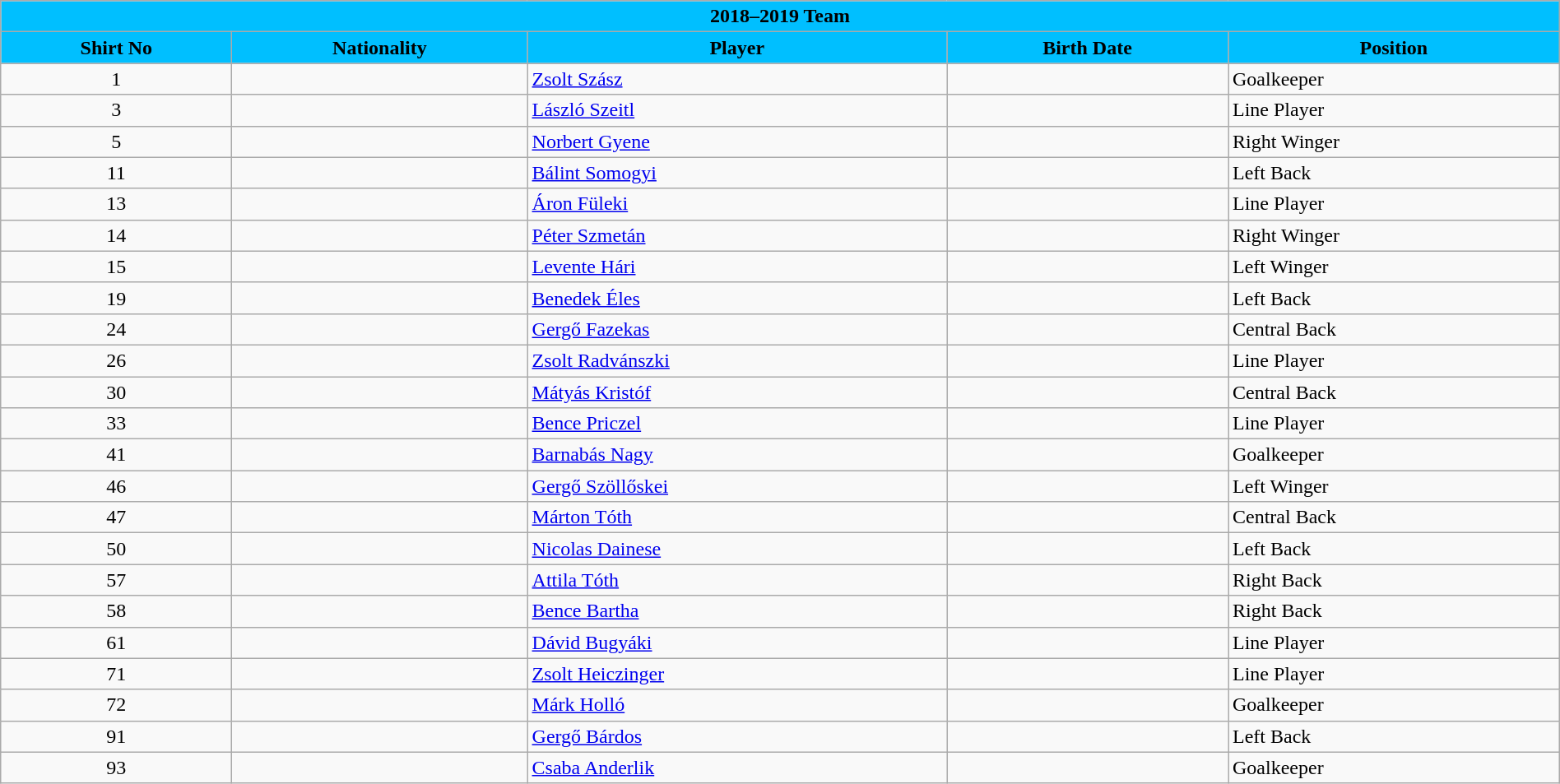<table class="wikitable collapsible collapsed" style="width:100%">
<tr>
<th colspan=5 style="background-color:#00BFFF;color:#000000;text-align:center;"> 2018–2019 Team</th>
</tr>
<tr>
<th style="color:#000000; background:#00BFFF">Shirt No</th>
<th style="color:#000000; background:#00BFFF">Nationality</th>
<th style="color:#000000; background:#00BFFF">Player</th>
<th style="color:#000000; background:#00BFFF">Birth Date</th>
<th style="color:#000000; background:#00BFFF">Position</th>
</tr>
<tr>
<td align=center>1</td>
<td></td>
<td><a href='#'>Zsolt Szász</a></td>
<td></td>
<td>Goalkeeper</td>
</tr>
<tr>
<td align=center>3</td>
<td></td>
<td><a href='#'>László Szeitl</a></td>
<td></td>
<td>Line Player</td>
</tr>
<tr>
<td align=center>5</td>
<td></td>
<td><a href='#'>Norbert Gyene</a></td>
<td></td>
<td>Right Winger</td>
</tr>
<tr>
<td align=center>11</td>
<td></td>
<td><a href='#'>Bálint Somogyi</a></td>
<td></td>
<td>Left Back</td>
</tr>
<tr>
<td align=center>13</td>
<td></td>
<td><a href='#'>Áron Füleki</a></td>
<td></td>
<td>Line Player</td>
</tr>
<tr>
<td align=center>14</td>
<td></td>
<td><a href='#'>Péter Szmetán</a></td>
<td></td>
<td>Right Winger</td>
</tr>
<tr>
<td align=center>15</td>
<td></td>
<td><a href='#'>Levente Hári</a></td>
<td></td>
<td>Left Winger</td>
</tr>
<tr>
<td align=center>19</td>
<td></td>
<td><a href='#'>Benedek Éles</a></td>
<td></td>
<td>Left Back</td>
</tr>
<tr>
<td align=center>24</td>
<td></td>
<td><a href='#'>Gergő Fazekas</a></td>
<td></td>
<td>Central Back</td>
</tr>
<tr>
<td align=center>26</td>
<td></td>
<td><a href='#'>Zsolt Radvánszki</a></td>
<td></td>
<td>Line Player</td>
</tr>
<tr>
<td align=center>30</td>
<td></td>
<td><a href='#'>Mátyás Kristóf</a></td>
<td></td>
<td>Central Back</td>
</tr>
<tr>
<td align=center>33</td>
<td></td>
<td><a href='#'>Bence Priczel</a></td>
<td></td>
<td>Line Player</td>
</tr>
<tr>
<td align=center>41</td>
<td></td>
<td><a href='#'>Barnabás Nagy</a></td>
<td></td>
<td>Goalkeeper</td>
</tr>
<tr>
<td align=center>46</td>
<td></td>
<td><a href='#'>Gergő Szöllőskei</a></td>
<td></td>
<td>Left Winger</td>
</tr>
<tr>
<td align=center>47</td>
<td></td>
<td><a href='#'>Márton Tóth</a></td>
<td></td>
<td>Central Back</td>
</tr>
<tr>
<td align=center>50</td>
<td></td>
<td><a href='#'>Nicolas Dainese</a></td>
<td></td>
<td>Left Back</td>
</tr>
<tr>
<td align=center>57</td>
<td></td>
<td><a href='#'>Attila Tóth</a></td>
<td></td>
<td>Right Back</td>
</tr>
<tr>
<td align=center>58</td>
<td></td>
<td><a href='#'>Bence Bartha</a></td>
<td></td>
<td>Right Back</td>
</tr>
<tr>
<td align=center>61</td>
<td></td>
<td><a href='#'>Dávid Bugyáki</a></td>
<td></td>
<td>Line Player</td>
</tr>
<tr>
<td align=center>71</td>
<td></td>
<td><a href='#'>Zsolt Heiczinger</a></td>
<td></td>
<td>Line Player</td>
</tr>
<tr>
<td align=center>72</td>
<td></td>
<td><a href='#'>Márk Holló</a></td>
<td></td>
<td>Goalkeeper</td>
</tr>
<tr>
<td align=center>91</td>
<td></td>
<td><a href='#'>Gergő Bárdos</a></td>
<td></td>
<td>Left Back</td>
</tr>
<tr>
<td align=center>93</td>
<td></td>
<td><a href='#'>Csaba Anderlik</a></td>
<td></td>
<td>Goalkeeper</td>
</tr>
</table>
